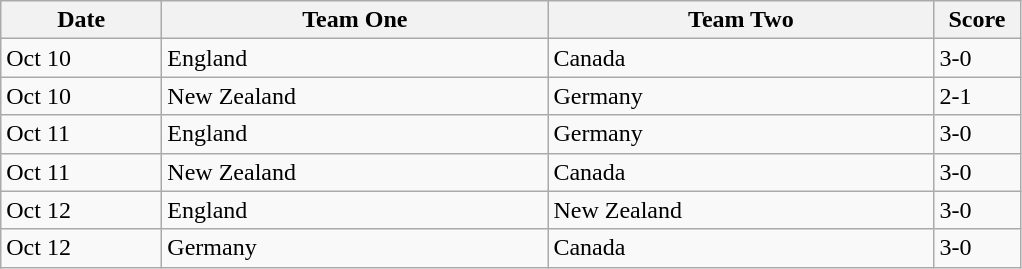<table class="wikitable">
<tr>
<th width=100>Date</th>
<th width=250>Team One</th>
<th width=250>Team Two</th>
<th width=50>Score</th>
</tr>
<tr>
<td>Oct 10</td>
<td> England</td>
<td> Canada</td>
<td>3-0</td>
</tr>
<tr>
<td>Oct 10</td>
<td> New Zealand</td>
<td> Germany</td>
<td>2-1</td>
</tr>
<tr>
<td>Oct 11</td>
<td> England</td>
<td> Germany</td>
<td>3-0</td>
</tr>
<tr>
<td>Oct 11</td>
<td> New Zealand</td>
<td> Canada</td>
<td>3-0</td>
</tr>
<tr>
<td>Oct 12</td>
<td> England</td>
<td> New Zealand</td>
<td>3-0</td>
</tr>
<tr>
<td>Oct 12</td>
<td> Germany</td>
<td> Canada</td>
<td>3-0</td>
</tr>
</table>
